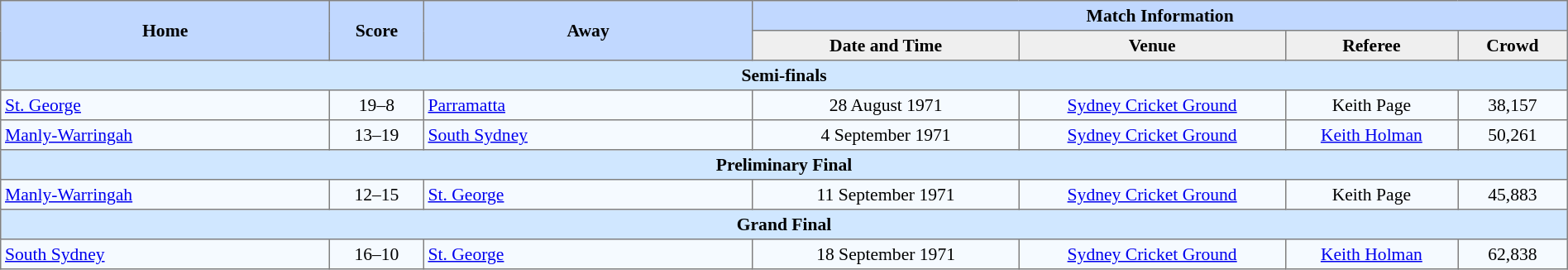<table border=1 style="border-collapse:collapse; font-size:90%; text-align:center;" cellpadding=3 cellspacing=0 width=100%>
<tr bgcolor=#C1D8FF>
<th rowspan=2 width=21%>Home</th>
<th rowspan=2 width=6%>Score</th>
<th rowspan=2 width=21%>Away</th>
<th colspan=6>Match Information</th>
</tr>
<tr bgcolor=#EFEFEF>
<th width=17%>Date and Time</th>
<th width=17%>Venue</th>
<th width=11%>Referee</th>
<th width=7%>Crowd</th>
</tr>
<tr bgcolor="#D0E7FF">
<td colspan=7><strong>Semi-finals</strong></td>
</tr>
<tr bgcolor=#F5FAFF>
<td align=left> <a href='#'>St. George</a></td>
<td>19–8</td>
<td align=left> <a href='#'>Parramatta</a></td>
<td>28 August 1971</td>
<td><a href='#'>Sydney Cricket Ground</a></td>
<td>Keith Page</td>
<td>38,157</td>
</tr>
<tr bgcolor=#F5FAFF>
<td align=left> <a href='#'>Manly-Warringah</a></td>
<td>13–19</td>
<td align=left> <a href='#'>South Sydney</a></td>
<td>4 September 1971</td>
<td><a href='#'>Sydney Cricket Ground</a></td>
<td><a href='#'>Keith Holman</a></td>
<td>50,261</td>
</tr>
<tr bgcolor="#D0E7FF">
<td colspan=7><strong>Preliminary Final</strong></td>
</tr>
<tr bgcolor=#F5FAFF>
<td align=left> <a href='#'>Manly-Warringah</a></td>
<td>12–15</td>
<td align=left> <a href='#'>St. George</a></td>
<td>11 September 1971</td>
<td><a href='#'>Sydney Cricket Ground</a></td>
<td>Keith Page</td>
<td>45,883</td>
</tr>
<tr bgcolor="#D0E7FF">
<td colspan=7><strong>Grand Final</strong></td>
</tr>
<tr bgcolor=#F5FAFF>
<td align=left> <a href='#'>South Sydney</a></td>
<td>16–10</td>
<td align=left> <a href='#'>St. George</a></td>
<td>18 September 1971</td>
<td><a href='#'>Sydney Cricket Ground</a></td>
<td><a href='#'>Keith Holman</a></td>
<td>62,838</td>
</tr>
</table>
